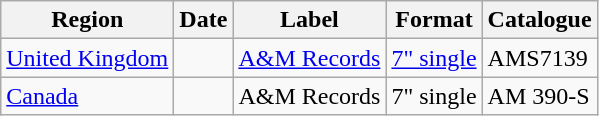<table class="wikitable">
<tr>
<th>Region</th>
<th>Date</th>
<th>Label</th>
<th>Format</th>
<th>Catalogue</th>
</tr>
<tr>
<td><a href='#'>United Kingdom</a></td>
<td></td>
<td><a href='#'>A&M Records</a></td>
<td><a href='#'>7" single</a></td>
<td>AMS7139</td>
</tr>
<tr>
<td><a href='#'>Canada</a></td>
<td></td>
<td>A&M Records</td>
<td>7" single</td>
<td>AM 390-S</td>
</tr>
</table>
